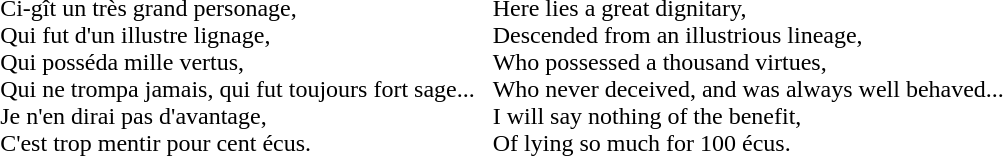<table align="center">
<tr>
<td>Ci-gît un très grand personage,<br>Qui fut d'un illustre lignage,<br>Qui posséda mille vertus,<br>Qui ne trompa jamais, qui fut toujours fort sage...<br>Je n'en dirai pas d'avantage,<br>C'est trop mentir pour cent écus.</td>
<td> </td>
<td>Here lies a great dignitary,<br>Descended from an illustrious lineage,<br>Who possessed a thousand virtues,<br>Who never deceived, and was always well behaved...<br>I will say nothing of the   benefit,<br>Of lying so much for 100 écus.</td>
</tr>
</table>
